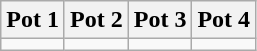<table class="wikitable">
<tr>
<th>Pot 1</th>
<th>Pot 2</th>
<th>Pot 3</th>
<th>Pot 4</th>
</tr>
<tr>
<td valign=top></td>
<td valign=top></td>
<td valign=top></td>
<td valign=top></td>
</tr>
</table>
